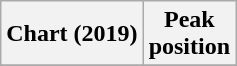<table class="wikitable plainrowheaders" style="text-align:center">
<tr>
<th scope="col">Chart (2019)</th>
<th scope="col">Peak<br>position</th>
</tr>
<tr>
</tr>
</table>
